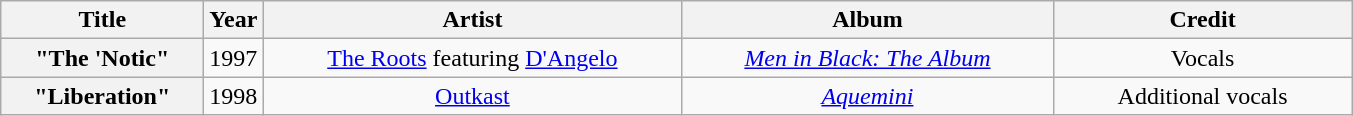<table class="wikitable plainrowheaders" style="text-align:center;">
<tr>
<th scope="col" style="width:8em;">Title</th>
<th scope="col">Year</th>
<th scope="col" style="width:17em;">Artist</th>
<th scope="col" style="width:15em;">Album</th>
<th scope="col" style="width:12em;">Credit</th>
</tr>
<tr>
<th scope="row">"The 'Notic"</th>
<td>1997</td>
<td><a href='#'>The Roots</a> featuring <a href='#'>D'Angelo</a></td>
<td><em><a href='#'>Men in Black: The Album</a></em></td>
<td>Vocals</td>
</tr>
<tr>
<th scope="row">"Liberation"</th>
<td>1998</td>
<td><a href='#'>Outkast</a></td>
<td><em><a href='#'>Aquemini</a></em></td>
<td>Additional vocals</td>
</tr>
</table>
